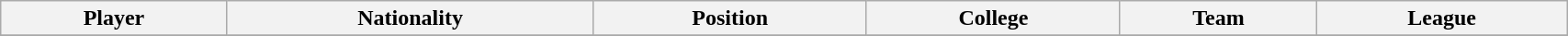<table class="wikitable sortable" style="width:90%; text-align:center;">
<tr>
<th>Player</th>
<th>Nationality</th>
<th>Position</th>
<th>College</th>
<th>Team</th>
<th>League</th>
</tr>
<tr>
</tr>
</table>
